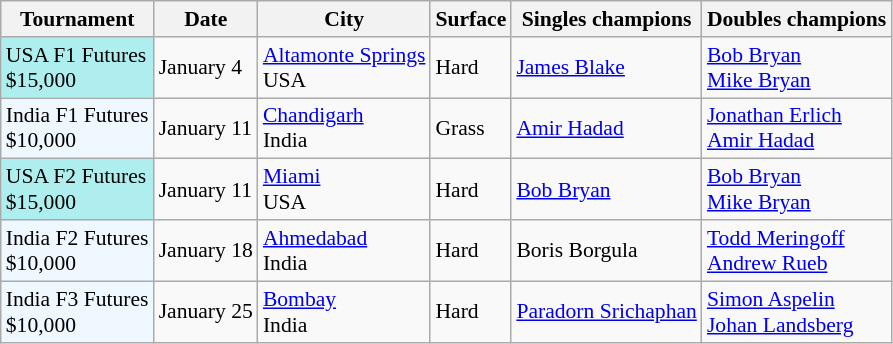<table class="sortable wikitable" style="font-size:90%">
<tr>
<th>Tournament</th>
<th>Date</th>
<th>City</th>
<th>Surface</th>
<th>Singles champions</th>
<th>Doubles champions</th>
</tr>
<tr>
<td style="background:#afeeee;">USA F1 Futures<br>$15,000</td>
<td>January 4</td>
<td><a href='#'>Altamonte Springs</a><br>USA</td>
<td>Hard</td>
<td> <a href='#'>James Blake</a></td>
<td> <a href='#'>Bob Bryan</a><br> <a href='#'>Mike Bryan</a></td>
</tr>
<tr>
<td style="background:#f0f8ff;">India F1 Futures<br>$10,000</td>
<td>January 11</td>
<td><a href='#'>Chandigarh</a><br>India</td>
<td>Grass</td>
<td> <a href='#'>Amir Hadad</a></td>
<td> <a href='#'>Jonathan Erlich</a><br> <a href='#'>Amir Hadad</a></td>
</tr>
<tr>
<td style="background:#afeeee;">USA F2 Futures<br>$15,000</td>
<td>January 11</td>
<td><a href='#'>Miami</a><br>USA</td>
<td>Hard</td>
<td> <a href='#'>Bob Bryan</a></td>
<td> <a href='#'>Bob Bryan</a><br> <a href='#'>Mike Bryan</a></td>
</tr>
<tr>
<td style="background:#f0f8ff;">India F2 Futures<br>$10,000</td>
<td>January 18</td>
<td><a href='#'>Ahmedabad</a><br>India</td>
<td>Hard</td>
<td> Boris Borgula</td>
<td> <a href='#'>Todd Meringoff</a><br> <a href='#'>Andrew Rueb</a></td>
</tr>
<tr>
<td style="background:#f0f8ff;">India F3 Futures<br>$10,000</td>
<td>January 25</td>
<td><a href='#'>Bombay</a><br>India</td>
<td>Hard</td>
<td> <a href='#'>Paradorn Srichaphan</a></td>
<td> <a href='#'>Simon Aspelin</a><br> <a href='#'>Johan Landsberg</a></td>
</tr>
</table>
